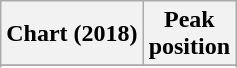<table class="wikitable sortable plainrowheaders" style="text-align:center">
<tr>
<th scope="col">Chart (2018)</th>
<th scope="col">Peak<br>position</th>
</tr>
<tr>
</tr>
<tr>
</tr>
<tr>
</tr>
</table>
